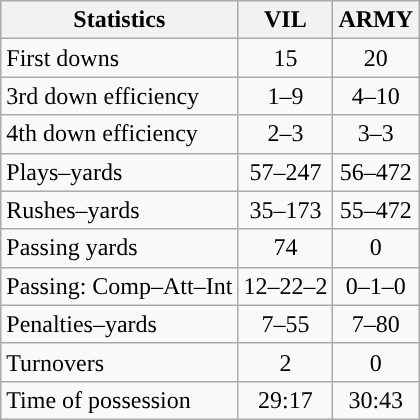<table class="wikitable">
<tr>
<th>Statistics</th>
<th>VIL</th>
<th>ARMY</th>
</tr>
<tr>
<td>First downs</td>
<td align=center>15</td>
<td align=center>20</td>
</tr>
<tr>
<td>3rd down efficiency</td>
<td align=center>1–9</td>
<td align=center>4–10</td>
</tr>
<tr>
<td>4th down efficiency</td>
<td align=center>2–3</td>
<td align=center>3–3</td>
</tr>
<tr>
<td>Plays–yards</td>
<td align=center>57–247</td>
<td align=center>56–472</td>
</tr>
<tr>
<td>Rushes–yards</td>
<td align=center>35–173</td>
<td align=center>55–472</td>
</tr>
<tr>
<td>Passing yards</td>
<td align=center>74</td>
<td align=center>0</td>
</tr>
<tr>
<td>Passing: Comp–Att–Int</td>
<td align=center>12–22–2</td>
<td align=center>0–1–0</td>
</tr>
<tr>
<td>Penalties–yards</td>
<td align=center>7–55</td>
<td align=center>7–80</td>
</tr>
<tr>
<td>Turnovers</td>
<td align=center>2</td>
<td align=center>0</td>
</tr>
<tr>
<td>Time of possession</td>
<td align=center>29:17</td>
<td align=center>30:43</td>
</tr>
</table>
